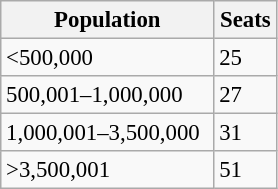<table class="wikitable" style="text-align:left; font-size:95%;">
<tr>
<th width="135">Population</th>
<th width="35">Seats</th>
</tr>
<tr>
<td><500,000</td>
<td>25</td>
</tr>
<tr>
<td>500,001–1,000,000</td>
<td>27</td>
</tr>
<tr>
<td>1,000,001–3,500,000</td>
<td>31</td>
</tr>
<tr>
<td>>3,500,001</td>
<td>51</td>
</tr>
</table>
